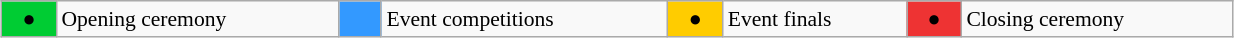<table class="wikitable" style="margin:0.5em auto; font-size:90%; position:relative;" width=65%>
<tr>
<td bgcolor="#00cc33" align=center> ● </td>
<td>Opening ceremony</td>
<td bgcolor="#3399ff" align=center>   </td>
<td>Event competitions</td>
<td bgcolor="#ffcc00" align=center> ● </td>
<td>Event finals</td>
<td bgcolor="#ee3333" align=center> ● </td>
<td>Closing ceremony</td>
</tr>
</table>
